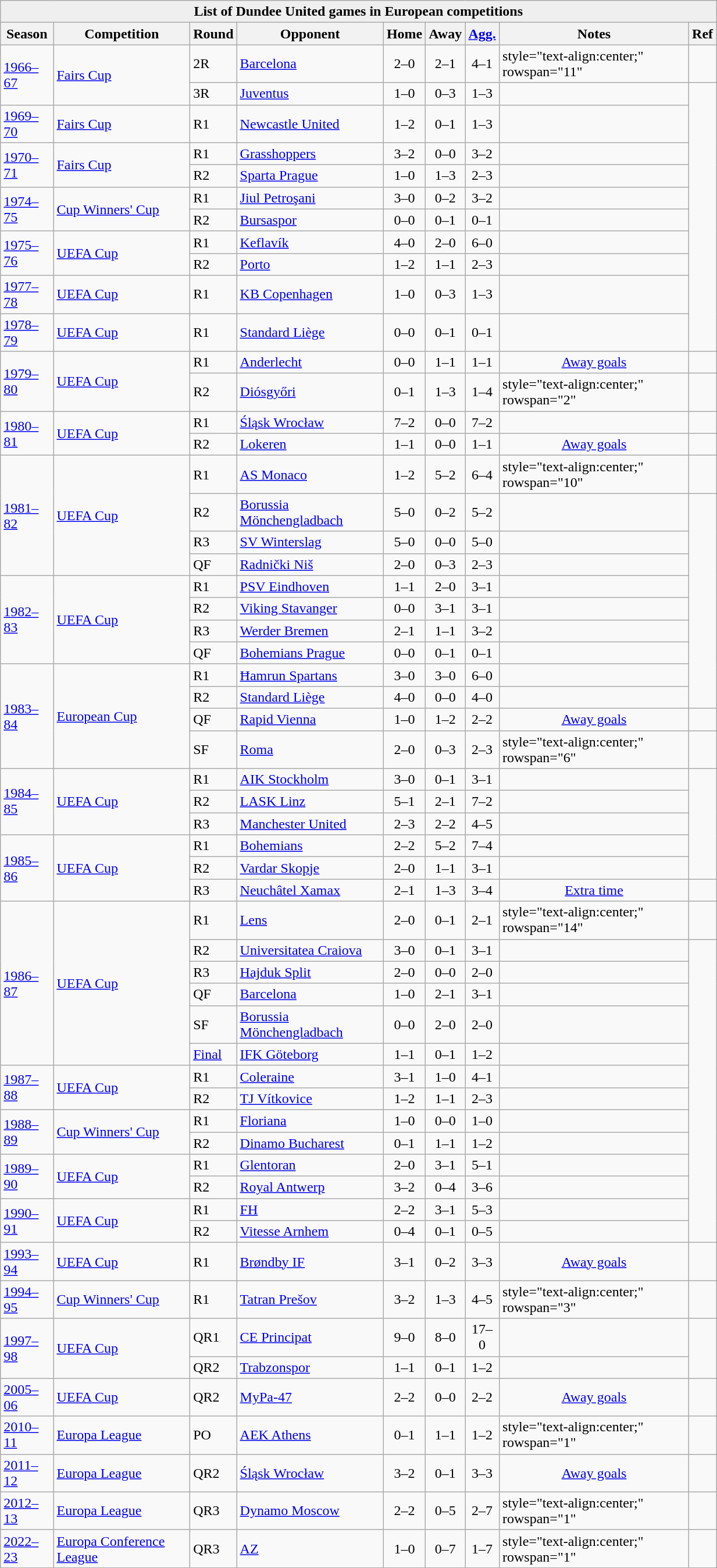<table class="sortable plainrowheaders wikitable" width="65%" style="text-align: left;">
<tr>
<th style="background:#EFEFEF;" colspan=17>List of Dundee United games in European competitions</th>
</tr>
<tr>
<th>Season</th>
<th>Competition</th>
<th>Round</th>
<th>Opponent</th>
<th>Home</th>
<th>Away</th>
<th><a href='#'>Agg.</a></th>
<th class="unsortable">Notes</th>
<th class="unsortable">Ref</th>
</tr>
<tr>
<td rowspan=2><a href='#'>1966–67</a></td>
<td rowspan=2><a href='#'>Fairs Cup</a></td>
<td>2R</td>
<td> <a href='#'>Barcelona</a></td>
<td align="center">2–0</td>
<td align="center">2–1</td>
<td align="center">4–1</td>
<td>style="text-align:center;" rowspan="11" </td>
<td></td>
</tr>
<tr>
<td>3R</td>
<td> <a href='#'>Juventus</a></td>
<td align="center">1–0</td>
<td align="center">0–3</td>
<td align="center">1–3</td>
<td></td>
</tr>
<tr>
<td><a href='#'>1969–70</a></td>
<td><a href='#'>Fairs Cup</a></td>
<td>R1</td>
<td> <a href='#'>Newcastle United</a></td>
<td align="center">1–2</td>
<td align="center">0–1</td>
<td align="center">1–3</td>
<td></td>
</tr>
<tr>
<td rowspan=2><a href='#'>1970–71</a></td>
<td rowspan=2><a href='#'>Fairs Cup</a></td>
<td>R1</td>
<td> <a href='#'>Grasshoppers</a></td>
<td align="center">3–2</td>
<td align="center">0–0</td>
<td align="center">3–2</td>
<td></td>
</tr>
<tr>
<td>R2</td>
<td> <a href='#'>Sparta Prague</a></td>
<td align="center">1–0</td>
<td align="center">1–3</td>
<td align="center">2–3</td>
<td></td>
</tr>
<tr>
<td rowspan=2><a href='#'>1974–75</a></td>
<td rowspan=2><a href='#'>Cup Winners' Cup</a></td>
<td>R1</td>
<td> <a href='#'>Jiul Petroşani</a></td>
<td align="center">3–0</td>
<td align="center">0–2</td>
<td align="center">3–2</td>
<td></td>
</tr>
<tr>
<td>R2</td>
<td> <a href='#'>Bursaspor</a></td>
<td align="center">0–0</td>
<td align="center">0–1</td>
<td align="center">0–1</td>
<td></td>
</tr>
<tr>
<td rowspan=2><a href='#'>1975–76</a></td>
<td rowspan=2><a href='#'>UEFA Cup</a></td>
<td>R1</td>
<td> <a href='#'>Keflavík</a></td>
<td align="center">4–0</td>
<td align="center">2–0</td>
<td align="center">6–0</td>
<td></td>
</tr>
<tr>
<td>R2</td>
<td> <a href='#'>Porto</a></td>
<td align="center">1–2</td>
<td align="center">1–1</td>
<td align="center">2–3</td>
<td></td>
</tr>
<tr>
<td><a href='#'>1977–78</a></td>
<td><a href='#'>UEFA Cup</a></td>
<td>R1</td>
<td> <a href='#'>KB Copenhagen</a></td>
<td align="center">1–0</td>
<td align="center">0–3</td>
<td align="center">1–3</td>
<td></td>
</tr>
<tr>
<td><a href='#'>1978–79</a></td>
<td><a href='#'>UEFA Cup</a></td>
<td>R1</td>
<td> <a href='#'>Standard Liège</a></td>
<td align="center">0–0</td>
<td align="center">0–1</td>
<td align="center">0–1</td>
<td></td>
</tr>
<tr>
<td rowspan=2><a href='#'>1979–80</a></td>
<td rowspan=2><a href='#'>UEFA Cup</a></td>
<td>R1</td>
<td> <a href='#'>Anderlecht</a></td>
<td align="center">0–0</td>
<td align="center">1–1</td>
<td align="center">1–1</td>
<td align="center"><a href='#'>Away goals</a></td>
<td></td>
</tr>
<tr>
<td>R2</td>
<td> <a href='#'>Diósgyőri</a></td>
<td align="center">0–1</td>
<td align="center">1–3</td>
<td align="center">1–4</td>
<td>style="text-align:center;" rowspan="2" </td>
<td></td>
</tr>
<tr>
<td rowspan=2><a href='#'>1980–81</a></td>
<td rowspan=2><a href='#'>UEFA Cup</a></td>
<td>R1</td>
<td> <a href='#'>Śląsk Wrocław</a></td>
<td align="center">7–2</td>
<td align="center">0–0</td>
<td align="center">7–2</td>
<td></td>
</tr>
<tr>
<td>R2</td>
<td> <a href='#'>Lokeren</a></td>
<td align="center">1–1</td>
<td align="center">0–0</td>
<td align="center">1–1</td>
<td align="center"><a href='#'>Away goals</a></td>
<td></td>
</tr>
<tr>
<td rowspan=4><a href='#'>1981–82</a></td>
<td rowspan=4><a href='#'>UEFA Cup</a></td>
<td>R1</td>
<td> <a href='#'>AS Monaco</a></td>
<td align="center">1–2</td>
<td align="center">5–2</td>
<td align="center">6–4</td>
<td>style="text-align:center;" rowspan="10" </td>
<td></td>
</tr>
<tr>
<td>R2</td>
<td> <a href='#'>Borussia Mönchengladbach</a></td>
<td align="center">5–0</td>
<td align="center">0–2</td>
<td align="center">5–2</td>
<td></td>
</tr>
<tr>
<td>R3</td>
<td> <a href='#'>SV Winterslag</a></td>
<td align="center">5–0</td>
<td align="center">0–0</td>
<td align="center">5–0</td>
<td></td>
</tr>
<tr>
<td>QF</td>
<td> <a href='#'>Radnički Niš</a></td>
<td align="center">2–0</td>
<td align="center">0–3</td>
<td align="center">2–3</td>
<td></td>
</tr>
<tr>
<td rowspan=4><a href='#'>1982–83</a></td>
<td rowspan=4><a href='#'>UEFA Cup</a></td>
<td>R1</td>
<td> <a href='#'>PSV Eindhoven</a></td>
<td align="center">1–1</td>
<td align="center">2–0</td>
<td align="center">3–1</td>
<td></td>
</tr>
<tr>
<td>R2</td>
<td> <a href='#'>Viking Stavanger</a></td>
<td align="center">0–0</td>
<td align="center">3–1</td>
<td align="center">3–1</td>
<td></td>
</tr>
<tr>
<td>R3</td>
<td> <a href='#'>Werder Bremen</a></td>
<td align="center">2–1</td>
<td align="center">1–1</td>
<td align="center">3–2</td>
<td></td>
</tr>
<tr>
<td>QF</td>
<td> <a href='#'>Bohemians Prague</a></td>
<td align="center">0–0</td>
<td align="center">0–1</td>
<td align="center">0–1</td>
<td></td>
</tr>
<tr>
<td rowspan=4><a href='#'>1983–84</a></td>
<td rowspan=4><a href='#'>European Cup</a></td>
<td>R1</td>
<td> <a href='#'>Ħamrun Spartans</a></td>
<td align="center">3–0</td>
<td align="center">3–0</td>
<td align="center">6–0</td>
<td></td>
</tr>
<tr>
<td>R2</td>
<td> <a href='#'>Standard Liège</a></td>
<td align="center">4–0</td>
<td align="center">0–0</td>
<td align="center">4–0</td>
<td></td>
</tr>
<tr>
<td>QF</td>
<td> <a href='#'>Rapid Vienna</a></td>
<td align="center">1–0</td>
<td align="center">1–2</td>
<td align="center">2–2</td>
<td align="center"><a href='#'>Away goals</a></td>
<td></td>
</tr>
<tr>
<td>SF</td>
<td> <a href='#'>Roma</a></td>
<td align="center">2–0</td>
<td align="center">0–3</td>
<td align="center">2–3</td>
<td>style="text-align:center;" rowspan="6" </td>
<td></td>
</tr>
<tr>
<td rowspan=3><a href='#'>1984–85</a></td>
<td rowspan=3><a href='#'>UEFA Cup</a></td>
<td>R1</td>
<td> <a href='#'>AIK Stockholm</a></td>
<td align="center">3–0</td>
<td align="center">0–1</td>
<td align="center">3–1</td>
<td></td>
</tr>
<tr>
<td>R2</td>
<td> <a href='#'>LASK Linz</a></td>
<td align="center">5–1</td>
<td align="center">2–1</td>
<td align="center">7–2</td>
<td></td>
</tr>
<tr>
<td>R3</td>
<td> <a href='#'>Manchester United</a></td>
<td align="center">2–3</td>
<td align="center">2–2</td>
<td align="center">4–5</td>
<td></td>
</tr>
<tr>
<td rowspan=3><a href='#'>1985–86</a></td>
<td rowspan=3><a href='#'>UEFA Cup</a></td>
<td>R1</td>
<td> <a href='#'>Bohemians</a></td>
<td align="center">2–2</td>
<td align="center">5–2</td>
<td align="center">7–4</td>
<td></td>
</tr>
<tr>
<td>R2</td>
<td> <a href='#'>Vardar Skopje</a></td>
<td align="center">2–0</td>
<td align="center">1–1</td>
<td align="center">3–1</td>
<td></td>
</tr>
<tr>
<td>R3</td>
<td> <a href='#'>Neuchâtel Xamax</a></td>
<td align="center">2–1</td>
<td align="center">1–3</td>
<td align="center">3–4</td>
<td align="center"><a href='#'>Extra time</a></td>
<td></td>
</tr>
<tr>
<td rowspan=6><a href='#'>1986–87</a></td>
<td rowspan=6><a href='#'>UEFA Cup</a></td>
<td>R1</td>
<td> <a href='#'>Lens</a></td>
<td align="center">2–0</td>
<td align="center">0–1</td>
<td align="center">2–1</td>
<td>style="text-align:center;" rowspan="14" </td>
<td></td>
</tr>
<tr>
<td>R2</td>
<td> <a href='#'>Universitatea Craiova</a></td>
<td align="center">3–0</td>
<td align="center">0–1</td>
<td align="center">3–1</td>
<td></td>
</tr>
<tr>
<td>R3</td>
<td> <a href='#'>Hajduk Split</a></td>
<td align="center">2–0</td>
<td align="center">0–0</td>
<td align="center">2–0</td>
<td></td>
</tr>
<tr>
<td>QF</td>
<td> <a href='#'>Barcelona</a></td>
<td align="center">1–0</td>
<td align="center">2–1</td>
<td align="center">3–1</td>
<td></td>
</tr>
<tr>
<td>SF</td>
<td> <a href='#'>Borussia Mönchengladbach</a></td>
<td align="center">0–0</td>
<td align="center">2–0</td>
<td align="center">2–0</td>
<td></td>
</tr>
<tr>
<td><a href='#'>Final</a></td>
<td> <a href='#'>IFK Göteborg</a></td>
<td align="center">1–1</td>
<td align="center">0–1</td>
<td align="center">1–2</td>
<td></td>
</tr>
<tr>
<td rowspan=2><a href='#'>1987–88</a></td>
<td rowspan=2><a href='#'>UEFA Cup</a></td>
<td>R1</td>
<td> <a href='#'>Coleraine</a></td>
<td align="center">3–1</td>
<td align="center">1–0</td>
<td align="center">4–1</td>
<td></td>
</tr>
<tr>
<td>R2</td>
<td> <a href='#'>TJ Vítkovice</a></td>
<td align="center">1–2</td>
<td align="center">1–1</td>
<td align="center">2–3</td>
<td></td>
</tr>
<tr>
<td rowspan=2><a href='#'>1988–89</a></td>
<td rowspan=2><a href='#'>Cup Winners' Cup</a></td>
<td>R1</td>
<td> <a href='#'>Floriana</a></td>
<td align="center">1–0</td>
<td align="center">0–0</td>
<td align="center">1–0</td>
<td></td>
</tr>
<tr>
<td>R2</td>
<td> <a href='#'>Dinamo Bucharest</a></td>
<td align="center">0–1</td>
<td align="center">1–1</td>
<td align="center">1–2</td>
<td></td>
</tr>
<tr>
<td rowspan=2><a href='#'>1989–90</a></td>
<td rowspan=2><a href='#'>UEFA Cup</a></td>
<td>R1</td>
<td> <a href='#'>Glentoran</a></td>
<td align="center">2–0</td>
<td align="center">3–1</td>
<td align="center">5–1</td>
<td></td>
</tr>
<tr>
<td>R2</td>
<td> <a href='#'>Royal Antwerp</a></td>
<td align="center">3–2</td>
<td align="center">0–4</td>
<td align="center">3–6</td>
<td></td>
</tr>
<tr>
<td rowspan=2><a href='#'>1990–91</a></td>
<td rowspan=2><a href='#'>UEFA Cup</a></td>
<td>R1</td>
<td> <a href='#'>FH</a></td>
<td align="center">2–2</td>
<td align="center">3–1</td>
<td align="center">5–3</td>
<td></td>
</tr>
<tr>
<td>R2</td>
<td> <a href='#'>Vitesse Arnhem</a></td>
<td align="center">0–4</td>
<td align="center">0–1</td>
<td align="center">0–5</td>
<td></td>
</tr>
<tr>
<td><a href='#'>1993–94</a></td>
<td><a href='#'>UEFA Cup</a></td>
<td>R1</td>
<td> <a href='#'>Brøndby IF</a></td>
<td align="center">3–1</td>
<td align="center">0–2</td>
<td align="center">3–3</td>
<td align="center"><a href='#'>Away goals</a></td>
<td></td>
</tr>
<tr>
<td><a href='#'>1994–95</a></td>
<td><a href='#'>Cup Winners' Cup</a></td>
<td>R1</td>
<td> <a href='#'>Tatran Prešov</a></td>
<td align="center">3–2</td>
<td align="center">1–3</td>
<td align="center">4–5</td>
<td>style="text-align:center;" rowspan="3" </td>
<td></td>
</tr>
<tr>
<td rowspan=2><a href='#'>1997–98</a></td>
<td rowspan=2><a href='#'>UEFA Cup</a></td>
<td>QR1</td>
<td> <a href='#'>CE Principat</a></td>
<td align="center">9–0</td>
<td align="center">8–0</td>
<td align="center">17–0</td>
<td></td>
</tr>
<tr>
<td>QR2</td>
<td> <a href='#'>Trabzonspor</a></td>
<td align="center">1–1</td>
<td align="center">0–1</td>
<td align="center">1–2</td>
<td></td>
</tr>
<tr>
<td><a href='#'>2005–06</a></td>
<td><a href='#'>UEFA Cup</a></td>
<td>QR2</td>
<td> <a href='#'>MyPa-47</a></td>
<td align="center">2–2</td>
<td align="center">0–0</td>
<td align="center">2–2</td>
<td align="center"><a href='#'>Away goals</a></td>
<td></td>
</tr>
<tr>
<td><a href='#'>2010–11</a></td>
<td><a href='#'>Europa League</a></td>
<td>PO</td>
<td> <a href='#'>AEK Athens</a></td>
<td align="center">0–1</td>
<td align="center">1–1</td>
<td align="center">1–2</td>
<td>style="text-align:center;" rowspan="1" </td>
<td></td>
</tr>
<tr>
<td><a href='#'>2011–12</a></td>
<td><a href='#'>Europa League</a></td>
<td>QR2</td>
<td> <a href='#'>Śląsk Wrocław</a></td>
<td align="center">3–2</td>
<td align="center">0–1</td>
<td align="center">3–3</td>
<td align="center"><a href='#'>Away goals</a></td>
<td></td>
</tr>
<tr>
<td><a href='#'>2012–13</a></td>
<td><a href='#'>Europa League</a></td>
<td>QR3</td>
<td> <a href='#'>Dynamo Moscow</a></td>
<td align="center">2–2</td>
<td align="center">0–5</td>
<td align="center">2–7</td>
<td>style="text-align:center;" rowspan="1" </td>
<td></td>
</tr>
<tr>
<td><a href='#'>2022–23</a></td>
<td><a href='#'>Europa Conference League</a></td>
<td>QR3</td>
<td> <a href='#'>AZ</a></td>
<td align="center">1–0</td>
<td align="center">0–7</td>
<td align="center">1–7</td>
<td>style="text-align:center;" rowspan="1" </td>
<td></td>
</tr>
</table>
